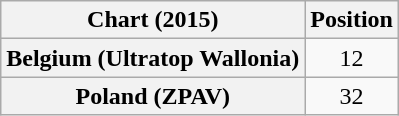<table class="wikitable sortable plainrowheaders" style="text-align:center">
<tr>
<th scope="col">Chart (2015)</th>
<th scope="col">Position</th>
</tr>
<tr>
<th scope="row">Belgium (Ultratop Wallonia)</th>
<td>12</td>
</tr>
<tr>
<th scope="row">Poland (ZPAV)</th>
<td>32</td>
</tr>
</table>
